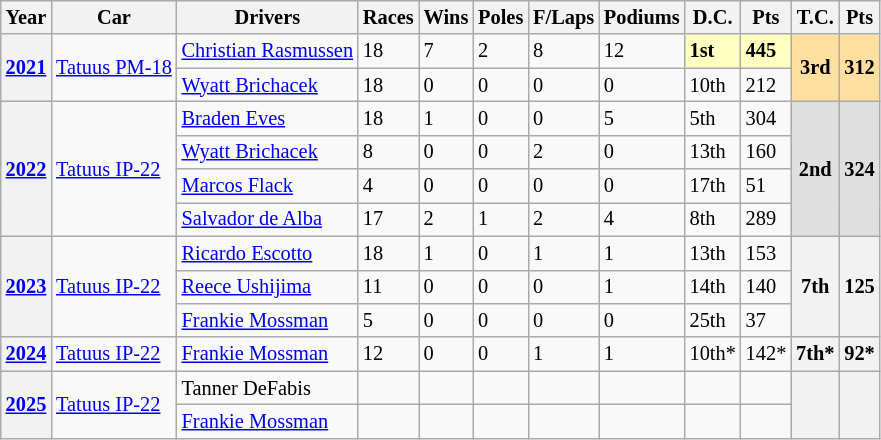<table class="wikitable" style="font-size:85%">
<tr>
<th>Year</th>
<th>Car</th>
<th>Drivers</th>
<th>Races</th>
<th>Wins</th>
<th>Poles</th>
<th>F/Laps</th>
<th>Podiums</th>
<th>D.C.</th>
<th>Pts</th>
<th>T.C.</th>
<th>Pts</th>
</tr>
<tr>
<th rowspan="2"><a href='#'>2021</a></th>
<td rowspan="2"><a href='#'>Tatuus PM-18</a></td>
<td> <a href='#'>Christian Rasmussen</a></td>
<td>18</td>
<td>7</td>
<td>2</td>
<td>8</td>
<td>12</td>
<td style="background:#FFFFBF;"><strong>1st</strong></td>
<td style="background:#FFFFBF;"><strong>445</strong></td>
<th rowspan="2" style="background:#FFDF9F;">3rd</th>
<th rowspan="2" style="background:#FFDF9F;">312</th>
</tr>
<tr>
<td> <a href='#'>Wyatt Brichacek</a></td>
<td>18</td>
<td>0</td>
<td>0</td>
<td>0</td>
<td>0</td>
<td>10th</td>
<td>212</td>
</tr>
<tr>
<th rowspan="4"><a href='#'>2022</a></th>
<td rowspan="4"><a href='#'>Tatuus IP-22</a></td>
<td> <a href='#'>Braden Eves</a></td>
<td>18</td>
<td>1</td>
<td>0</td>
<td>0</td>
<td>5</td>
<td>5th</td>
<td>304</td>
<th rowspan="4" style="background:#DFDFDF;">2nd</th>
<th rowspan="4" style="background:#DFDFDF;">324</th>
</tr>
<tr>
<td> <a href='#'>Wyatt Brichacek</a></td>
<td>8</td>
<td>0</td>
<td>0</td>
<td>2</td>
<td>0</td>
<td>13th</td>
<td>160</td>
</tr>
<tr>
<td> <a href='#'>Marcos Flack</a></td>
<td>4</td>
<td>0</td>
<td>0</td>
<td>0</td>
<td>0</td>
<td>17th</td>
<td>51</td>
</tr>
<tr>
<td> <a href='#'>Salvador de Alba</a></td>
<td>17</td>
<td>2</td>
<td>1</td>
<td>2</td>
<td>4</td>
<td>8th</td>
<td>289</td>
</tr>
<tr>
<th rowspan="3"><a href='#'>2023</a></th>
<td rowspan="3"><a href='#'>Tatuus IP-22</a></td>
<td> <a href='#'>Ricardo Escotto</a></td>
<td>18</td>
<td>1</td>
<td>0</td>
<td>1</td>
<td>1</td>
<td>13th</td>
<td>153</td>
<th rowspan="3">7th</th>
<th rowspan="3">125</th>
</tr>
<tr>
<td> <a href='#'>Reece Ushijima</a></td>
<td>11</td>
<td>0</td>
<td>0</td>
<td>0</td>
<td>1</td>
<td>14th</td>
<td>140</td>
</tr>
<tr>
<td> <a href='#'>Frankie Mossman</a></td>
<td>5</td>
<td>0</td>
<td>0</td>
<td>0</td>
<td>0</td>
<td>25th</td>
<td>37</td>
</tr>
<tr>
<th><a href='#'>2024</a></th>
<td><a href='#'>Tatuus IP-22</a></td>
<td> <a href='#'>Frankie Mossman</a></td>
<td>12</td>
<td>0</td>
<td>0</td>
<td>1</td>
<td>1</td>
<td>10th*</td>
<td>142*</td>
<th>7th*</th>
<th>92*</th>
</tr>
<tr>
<th rowspan="2"><a href='#'>2025</a></th>
<td rowspan="2"><a href='#'>Tatuus IP-22</a></td>
<td> Tanner DeFabis</td>
<td></td>
<td></td>
<td></td>
<td></td>
<td></td>
<td></td>
<td></td>
<th rowspan="2"></th>
<th rowspan="2"></th>
</tr>
<tr>
<td> <a href='#'>Frankie Mossman</a></td>
<td></td>
<td></td>
<td></td>
<td></td>
<td></td>
<td></td>
<td></td>
</tr>
</table>
